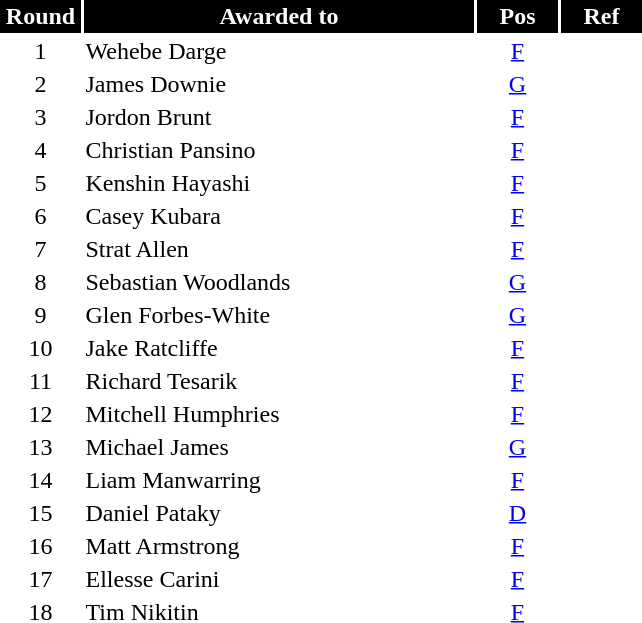<table class="toccolours" style="width:27em">
<tr>
<th style="background:#000000;color:white;border:#000000 1px solid; width: 50px">Round</th>
<th style="background:#000000;color:white;border:#000000 1px solid">Awarded to</th>
<th style="background:#000000;color:white;border:#000000 1px solid; width: 50px">Pos</th>
<th style="background:#000000;color:white;border:#000000 1px solid; width: 50px">Ref</th>
</tr>
<tr>
<td align="center">1</td>
<td> Wehebe Darge</td>
<td align="center"><a href='#'>F</a></td>
<td></td>
</tr>
<tr>
<td align="center">2</td>
<td> James Downie</td>
<td align="center"><a href='#'>G</a></td>
<td></td>
</tr>
<tr>
<td align="center">3</td>
<td> Jordon Brunt</td>
<td align="center"><a href='#'>F</a></td>
<td></td>
</tr>
<tr>
<td align="center">4</td>
<td> Christian Pansino</td>
<td align="center"><a href='#'>F</a></td>
<td></td>
</tr>
<tr>
<td align="center">5</td>
<td> Kenshin Hayashi</td>
<td align="center"><a href='#'>F</a></td>
<td></td>
</tr>
<tr>
<td align="center">6</td>
<td> Casey Kubara</td>
<td align="center"><a href='#'>F</a></td>
<td></td>
</tr>
<tr>
<td align="center">7</td>
<td> Strat Allen</td>
<td align="center"><a href='#'>F</a></td>
<td></td>
</tr>
<tr>
<td align="center">8</td>
<td> Sebastian Woodlands</td>
<td align="center"><a href='#'>G</a></td>
<td></td>
</tr>
<tr>
<td align="center">9</td>
<td> Glen Forbes-White</td>
<td align="center"><a href='#'>G</a></td>
<td></td>
</tr>
<tr>
<td align="center">10</td>
<td> Jake Ratcliffe</td>
<td align="center"><a href='#'>F</a></td>
<td></td>
</tr>
<tr>
<td align="center">11</td>
<td> Richard Tesarik</td>
<td align="center"><a href='#'>F</a></td>
<td></td>
</tr>
<tr>
<td align="center">12</td>
<td> Mitchell Humphries</td>
<td align="center"><a href='#'>F</a></td>
<td></td>
</tr>
<tr>
<td align="center">13</td>
<td> Michael James</td>
<td align="center"><a href='#'>G</a></td>
<td></td>
</tr>
<tr>
<td align="center">14</td>
<td> Liam Manwarring</td>
<td align="center"><a href='#'>F</a></td>
<td></td>
</tr>
<tr>
<td align="center">15</td>
<td> Daniel Pataky</td>
<td align="center"><a href='#'>D</a></td>
<td></td>
</tr>
<tr>
<td align="center">16</td>
<td> Matt Armstrong</td>
<td align="center"><a href='#'>F</a></td>
<td></td>
</tr>
<tr>
<td align="center">17</td>
<td> Ellesse Carini</td>
<td align="center"><a href='#'>F</a></td>
<td></td>
</tr>
<tr>
<td align="center">18</td>
<td> Tim Nikitin</td>
<td align="center"><a href='#'>F</a></td>
<td></td>
</tr>
<tr>
</tr>
</table>
